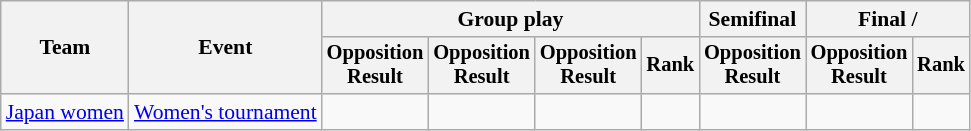<table class=wikitable style=font-size:90%;text-align:center>
<tr>
<th rowspan=2>Team</th>
<th rowspan=2>Event</th>
<th colspan=4>Group play</th>
<th>Semifinal</th>
<th colspan=2>Final / </th>
</tr>
<tr style=font-size:95%>
<th>Opposition<br>Result</th>
<th>Opposition<br>Result</th>
<th>Opposition<br>Result</th>
<th>Rank</th>
<th>Opposition<br>Result</th>
<th>Opposition<br>Result</th>
<th>Rank</th>
</tr>
<tr>
<td align=left><a href='#'>Japan women</a></td>
<td align=left><a href='#'>Women's tournament</a></td>
<td></td>
<td></td>
<td></td>
<td></td>
<td></td>
<td></td>
<td></td>
</tr>
</table>
